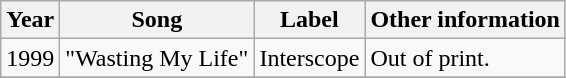<table class="wikitable">
<tr>
<th>Year</th>
<th>Song</th>
<th>Label</th>
<th>Other information</th>
</tr>
<tr>
<td>1999</td>
<td>"Wasting My Life"</td>
<td>Interscope</td>
<td>Out of print.</td>
</tr>
<tr>
</tr>
</table>
